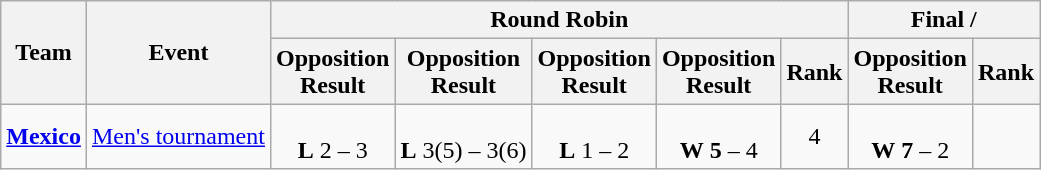<table class="wikitable" align="center">
<tr>
<th rowspan="2">Team</th>
<th rowspan="2">Event</th>
<th colspan="5">Round Robin</th>
<th colspan="2">Final / </th>
</tr>
<tr>
<th>Opposition<br>Result</th>
<th>Opposition<br>Result</th>
<th>Opposition<br>Result</th>
<th>Opposition<br>Result</th>
<th>Rank</th>
<th>Opposition<br>Result</th>
<th>Rank</th>
</tr>
<tr>
<td align="left"><a href='#'><strong>Mexico</strong></a></td>
<td align="left"><a href='#'>Men's tournament</a></td>
<td align="center"><br><strong>L</strong> 2 – 3</td>
<td align="center"><br><strong>L</strong> 3(5) – 3(6)</td>
<td align="center"><br><strong>L</strong> 1 – 2</td>
<td align="center"><br><strong>W</strong> <strong>5</strong> – 4</td>
<td align="center">4</td>
<td align="center"><br><strong>W</strong> <strong>7</strong> – 2</td>
<td align="center"></td>
</tr>
</table>
